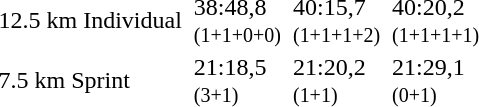<table>
<tr>
<td>12.5 km Individual</td>
<td></td>
<td>38:48,8<br><small>(1+1+0+0)</small></td>
<td></td>
<td>40:15,7<br><small>(1+1+1+2)</small></td>
<td></td>
<td>40:20,2<br><small>(1+1+1+1)</small></td>
</tr>
<tr>
<td>7.5 km Sprint</td>
<td></td>
<td>21:18,5<br><small>(3+1)</small></td>
<td></td>
<td>21:20,2<br><small>(1+1)</small></td>
<td></td>
<td>21:29,1<br><small>(0+1)</small></td>
</tr>
</table>
